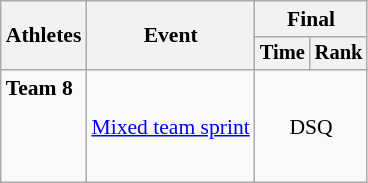<table class="wikitable" style="font-size:90%">
<tr>
<th rowspan=2>Athletes</th>
<th rowspan=2>Event</th>
<th colspan=2>Final</th>
</tr>
<tr style="font-size:95%">
<th>Time</th>
<th>Rank</th>
</tr>
<tr align=center>
<td align=left><strong>Team 8</strong><br><br><br><br></td>
<td align=left><a href='#'>Mixed team sprint</a></td>
<td colspan=2>DSQ</td>
</tr>
</table>
